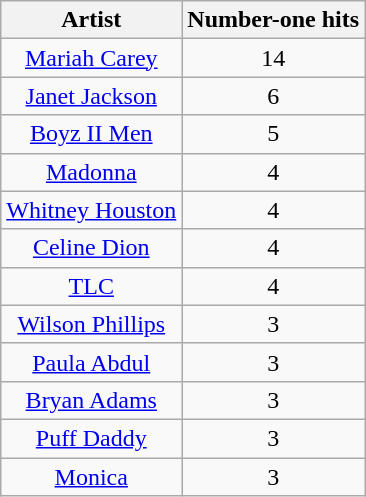<table class="wikitable sortable" border="1" style="text-align: center;">
<tr>
<th>Artist</th>
<th>Number-one hits</th>
</tr>
<tr>
<td><a href='#'>Mariah Carey</a></td>
<td>14</td>
</tr>
<tr>
<td><a href='#'>Janet Jackson</a></td>
<td>6</td>
</tr>
<tr>
<td><a href='#'>Boyz II Men</a></td>
<td>5</td>
</tr>
<tr>
<td><a href='#'>Madonna</a></td>
<td>4</td>
</tr>
<tr>
<td><a href='#'>Whitney Houston</a></td>
<td>4</td>
</tr>
<tr>
<td><a href='#'>Celine Dion</a></td>
<td>4</td>
</tr>
<tr>
<td><a href='#'>TLC</a></td>
<td>4</td>
</tr>
<tr>
<td><a href='#'>Wilson Phillips</a></td>
<td>3</td>
</tr>
<tr>
<td><a href='#'>Paula Abdul</a></td>
<td>3</td>
</tr>
<tr>
<td><a href='#'>Bryan Adams</a></td>
<td>3</td>
</tr>
<tr>
<td><a href='#'>Puff Daddy</a></td>
<td>3</td>
</tr>
<tr>
<td><a href='#'>Monica</a></td>
<td>3</td>
</tr>
</table>
